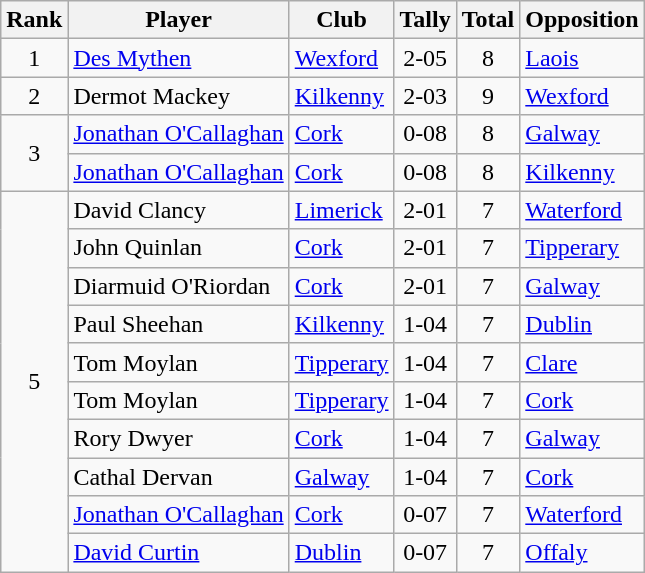<table class="wikitable">
<tr>
<th>Rank</th>
<th>Player</th>
<th>Club</th>
<th>Tally</th>
<th>Total</th>
<th>Opposition</th>
</tr>
<tr>
<td rowspan="1" style="text-align:center;">1</td>
<td><a href='#'>Des Mythen</a></td>
<td><a href='#'>Wexford</a></td>
<td align=center>2-05</td>
<td align=center>8</td>
<td><a href='#'>Laois</a></td>
</tr>
<tr>
<td rowspan="1" style="text-align:center;">2</td>
<td>Dermot Mackey</td>
<td><a href='#'>Kilkenny</a></td>
<td align=center>2-03</td>
<td align=center>9</td>
<td><a href='#'>Wexford</a></td>
</tr>
<tr>
<td rowspan="2" style="text-align:center;">3</td>
<td><a href='#'>Jonathan O'Callaghan</a></td>
<td><a href='#'>Cork</a></td>
<td align=center>0-08</td>
<td align=center>8</td>
<td><a href='#'>Galway</a></td>
</tr>
<tr>
<td><a href='#'>Jonathan O'Callaghan</a></td>
<td><a href='#'>Cork</a></td>
<td align=center>0-08</td>
<td align=center>8</td>
<td><a href='#'>Kilkenny</a></td>
</tr>
<tr>
<td rowspan="10" style="text-align:center;">5</td>
<td>David Clancy</td>
<td><a href='#'>Limerick</a></td>
<td align=center>2-01</td>
<td align=center>7</td>
<td><a href='#'>Waterford</a></td>
</tr>
<tr>
<td>John Quinlan</td>
<td><a href='#'>Cork</a></td>
<td align=center>2-01</td>
<td align=center>7</td>
<td><a href='#'>Tipperary</a></td>
</tr>
<tr>
<td>Diarmuid O'Riordan</td>
<td><a href='#'>Cork</a></td>
<td align=center>2-01</td>
<td align=center>7</td>
<td><a href='#'>Galway</a></td>
</tr>
<tr>
<td>Paul Sheehan</td>
<td><a href='#'>Kilkenny</a></td>
<td align=center>1-04</td>
<td align=center>7</td>
<td><a href='#'>Dublin</a></td>
</tr>
<tr>
<td>Tom Moylan</td>
<td><a href='#'>Tipperary</a></td>
<td align=center>1-04</td>
<td align=center>7</td>
<td><a href='#'>Clare</a></td>
</tr>
<tr>
<td>Tom Moylan</td>
<td><a href='#'>Tipperary</a></td>
<td align=center>1-04</td>
<td align=center>7</td>
<td><a href='#'>Cork</a></td>
</tr>
<tr>
<td>Rory Dwyer</td>
<td><a href='#'>Cork</a></td>
<td align=center>1-04</td>
<td align=center>7</td>
<td><a href='#'>Galway</a></td>
</tr>
<tr>
<td>Cathal Dervan</td>
<td><a href='#'>Galway</a></td>
<td align=center>1-04</td>
<td align=center>7</td>
<td><a href='#'>Cork</a></td>
</tr>
<tr>
<td><a href='#'>Jonathan O'Callaghan</a></td>
<td><a href='#'>Cork</a></td>
<td align=center>0-07</td>
<td align=center>7</td>
<td><a href='#'>Waterford</a></td>
</tr>
<tr>
<td><a href='#'>David Curtin</a></td>
<td><a href='#'>Dublin</a></td>
<td align=center>0-07</td>
<td align=center>7</td>
<td><a href='#'>Offaly</a></td>
</tr>
</table>
